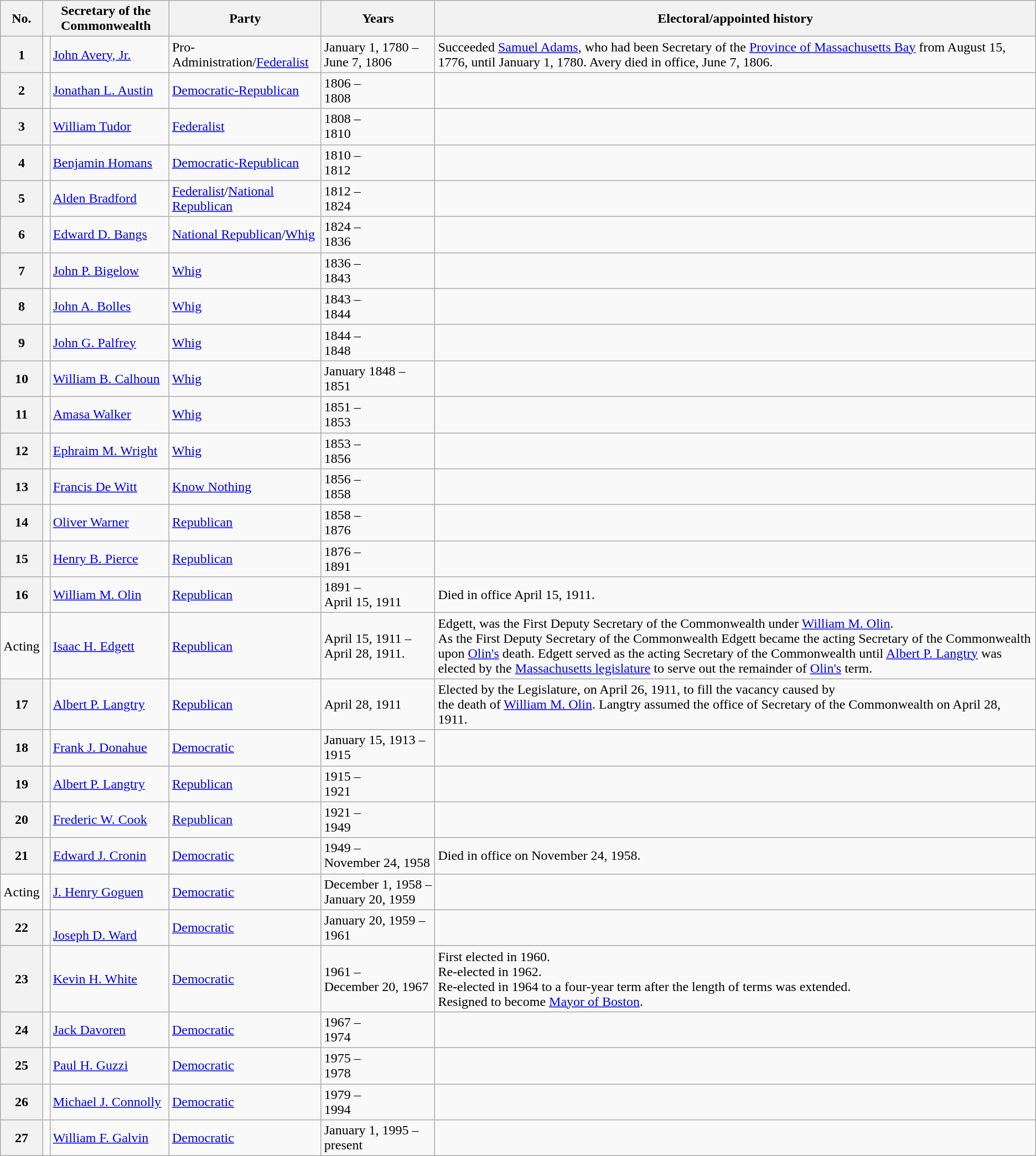<table class=wikitable style="text-align:left">
<tr>
<th>No.</th>
<th colspan="2">Secretary of the Commonwealth</th>
<th>Party</th>
<th>Years</th>
<th>Electoral/appointed history</th>
</tr>
<tr>
<th>1</th>
<td nowrap align=left><br></td>
<td><a href='#'>John Avery, Jr.</a></td>
<td>Pro-Administration/<a href='#'>Federalist</a></td>
<td nowrap="">January 1, 1780 –<br>June 7, 1806</td>
<td>Succeeded <a href='#'>Samuel Adams</a>, who had been Secretary of the <a href='#'>Province of Massachusetts Bay</a> from August 15, 1776, until January 1, 1780. Avery died in office, June 7, 1806.</td>
</tr>
<tr>
<th>2</th>
<td nowrap align=left></td>
<td><a href='#'>Jonathan L. Austin</a></td>
<td><a href='#'>Democratic-Republican</a></td>
<td nowrap="">1806 –<br>1808</td>
<td></td>
</tr>
<tr>
<th>3</th>
<td nowrap align=left><br></td>
<td><a href='#'>William Tudor</a></td>
<td><a href='#'>Federalist</a></td>
<td>1808 –<br>1810</td>
<td></td>
</tr>
<tr>
<th>4</th>
<td nowrap align=left></td>
<td><a href='#'>Benjamin Homans</a></td>
<td><a href='#'>Democratic-Republican</a></td>
<td>1810 –<br>1812</td>
<td></td>
</tr>
<tr>
<th>5</th>
<td nowrap align=left><br></td>
<td><a href='#'>Alden Bradford</a></td>
<td><a href='#'>Federalist</a>/<a href='#'>National Republican</a></td>
<td>1812 –<br>1824</td>
<td></td>
</tr>
<tr>
<th>6</th>
<td nowrap align=left><br></td>
<td><a href='#'>Edward D. Bangs</a></td>
<td><a href='#'>National Republican</a>/<a href='#'>Whig</a></td>
<td>1824 –<br>1836</td>
<td></td>
</tr>
<tr>
<th>7</th>
<td nowrap align=left><br></td>
<td><a href='#'>John P. Bigelow</a></td>
<td><a href='#'>Whig</a></td>
<td>1836 –<br>1843</td>
<td></td>
</tr>
<tr>
<th>8</th>
<td nowrap align=left></td>
<td><a href='#'>John A. Bolles</a></td>
<td><a href='#'>Whig</a></td>
<td>1843 –<br>1844</td>
<td></td>
</tr>
<tr>
<th>9</th>
<td nowrap align=left><br></td>
<td><a href='#'>John G. Palfrey</a></td>
<td><a href='#'>Whig</a></td>
<td>1844 –<br>1848</td>
<td></td>
</tr>
<tr>
<th>10</th>
<td nowrap align=left><br></td>
<td><a href='#'>William B. Calhoun</a></td>
<td><a href='#'>Whig</a></td>
<td>January 1848 –<br>1851</td>
<td></td>
</tr>
<tr>
<th>11</th>
<td nowrap align=left><br></td>
<td><a href='#'>Amasa Walker</a></td>
<td><a href='#'>Whig</a></td>
<td>1851 –<br>1853</td>
<td></td>
</tr>
<tr>
<th>12</th>
<td nowrap align=left></td>
<td><a href='#'>Ephraim M. Wright</a></td>
<td><a href='#'>Whig</a></td>
<td>1853 –<br>1856</td>
<td></td>
</tr>
<tr>
<th>13</th>
<td nowrap align=left></td>
<td><a href='#'>Francis De Witt</a></td>
<td><a href='#'>Know Nothing</a></td>
<td>1856 –<br>1858</td>
<td></td>
</tr>
<tr>
<th>14</th>
<td nowrap align=left></td>
<td><a href='#'>Oliver Warner</a></td>
<td><a href='#'>Republican</a></td>
<td>1858 –<br>1876</td>
<td></td>
</tr>
<tr>
<th>15</th>
<td nowrap align=left><br></td>
<td><a href='#'>Henry B. Pierce</a></td>
<td><a href='#'>Republican</a></td>
<td>1876 –<br>1891</td>
<td></td>
</tr>
<tr>
<th>16</th>
<td nowrap align=left><br></td>
<td><a href='#'>William M. Olin</a></td>
<td><a href='#'>Republican</a></td>
<td>1891 –<br>April 15, 1911</td>
<td>Died in office April 15, 1911.</td>
</tr>
<tr>
<td>Acting</td>
<td nowrap align=left></td>
<td><a href='#'>Isaac H. Edgett</a></td>
<td><a href='#'>Republican</a></td>
<td>April 15, 1911 –<br>April 28, 1911.</td>
<td>Edgett, was the First Deputy Secretary of the Commonwealth under <a href='#'>William M. Olin</a>.<br>As the First Deputy Secretary of the Commonwealth Edgett became the acting Secretary of the Commonwealth upon <a href='#'>Olin's</a> death. Edgett served as the acting Secretary of the Commonwealth until <a href='#'>Albert P. Langtry</a> was elected by the <a href='#'>Massachusetts legislature</a> to serve out the remainder of <a href='#'>Olin's</a> term.</td>
</tr>
<tr>
<th>17</th>
<td nowrap align=left><br></td>
<td><a href='#'>Albert P. Langtry</a></td>
<td><a href='#'>Republican</a></td>
<td>April 28, 1911</td>
<td>Elected by the Legislature, on April 26, 1911, to fill the vacancy caused by<br> the death of <a href='#'>William M. Olin</a>. Langtry assumed the office of Secretary of the Commonwealth on April 28, 1911.</td>
</tr>
<tr>
<th>18</th>
<td nowrap align=left><br></td>
<td><a href='#'>Frank J. Donahue</a></td>
<td><a href='#'>Democratic</a></td>
<td>January 15, 1913 –<br>1915</td>
<td></td>
</tr>
<tr>
<th>19</th>
<td nowrap align=left><br></td>
<td><a href='#'>Albert P. Langtry</a></td>
<td><a href='#'>Republican</a></td>
<td>1915 –<br>1921</td>
<td></td>
</tr>
<tr>
<th>20</th>
<td nowrap align=left><br></td>
<td><a href='#'>Frederic W. Cook</a></td>
<td><a href='#'>Republican</a></td>
<td>1921 –<br>1949</td>
<td></td>
</tr>
<tr>
<th>21</th>
<td nowrap align=left><br></td>
<td><a href='#'>Edward J. Cronin</a></td>
<td><a href='#'>Democratic</a></td>
<td>1949 –<br>November 24, 1958</td>
<td>Died in office on November 24, 1958.</td>
</tr>
<tr>
<td>Acting</td>
<td nowrap align=left><br></td>
<td><a href='#'>J. Henry Goguen</a></td>
<td><a href='#'>Democratic</a></td>
<td nowrap="">December 1, 1958 –<br>January 20, 1959</td>
<td></td>
</tr>
<tr>
<th>22</th>
<td nowrap align=left></td>
<td><br><a href='#'>Joseph D. Ward</a></td>
<td><a href='#'>Democratic</a></td>
<td>January 20, 1959 –<br>1961</td>
<td></td>
</tr>
<tr>
<th>23</th>
<td nowrap align=left><br></td>
<td><a href='#'>Kevin H. White</a></td>
<td><a href='#'>Democratic</a></td>
<td>1961 –<br> December 20, 1967</td>
<td>First elected in 1960.<br>Re-elected in 1962.<br>Re-elected in 1964 to a four-year term after the length of terms was extended.<br>Resigned to become <a href='#'>Mayor of Boston</a>.</td>
</tr>
<tr>
<th>24</th>
<td nowrap align=left><br></td>
<td><a href='#'>Jack Davoren</a></td>
<td><a href='#'>Democratic</a></td>
<td>1967 –<br>1974</td>
<td></td>
</tr>
<tr>
<th>25</th>
<td nowrap align=left><br></td>
<td><a href='#'>Paul H. Guzzi</a></td>
<td><a href='#'>Democratic</a></td>
<td>1975 –<br>1978</td>
<td></td>
</tr>
<tr>
<th>26</th>
<td nowrap align=left><br></td>
<td><a href='#'>Michael J. Connolly</a></td>
<td><a href='#'>Democratic</a></td>
<td>1979 –<br>1994</td>
<td></td>
</tr>
<tr>
<th>27</th>
<td nowrap align=left><br></td>
<td><a href='#'>William F. Galvin</a></td>
<td><a href='#'>Democratic</a></td>
<td nowrap="">January 1, 1995 –<br>present</td>
<td></td>
</tr>
</table>
